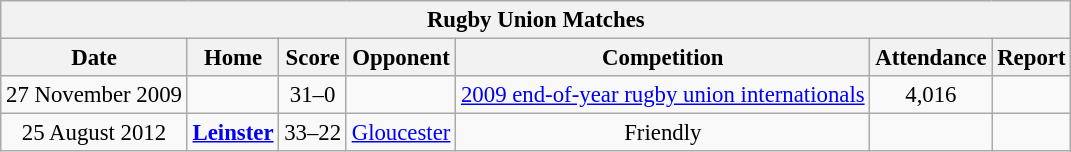<table class="wikitable" style="font-size: 95%;text-align: center;">
<tr>
<th colspan=7>Rugby Union Matches</th>
</tr>
<tr>
<th>Date</th>
<th>Home</th>
<th>Score</th>
<th>Opponent</th>
<th>Competition</th>
<th>Attendance</th>
<th>Report</th>
</tr>
<tr>
<td>27 November 2009</td>
<td><strong></strong></td>
<td>31–0</td>
<td></td>
<td><a href='#'>2009 end-of-year rugby union internationals</a></td>
<td>4,016</td>
<td></td>
</tr>
<tr>
<td>25 August 2012</td>
<td> <strong><a href='#'>Leinster</a></strong></td>
<td>33–22</td>
<td> <a href='#'>Gloucester</a></td>
<td>Friendly</td>
<td></td>
<td></td>
</tr>
</table>
